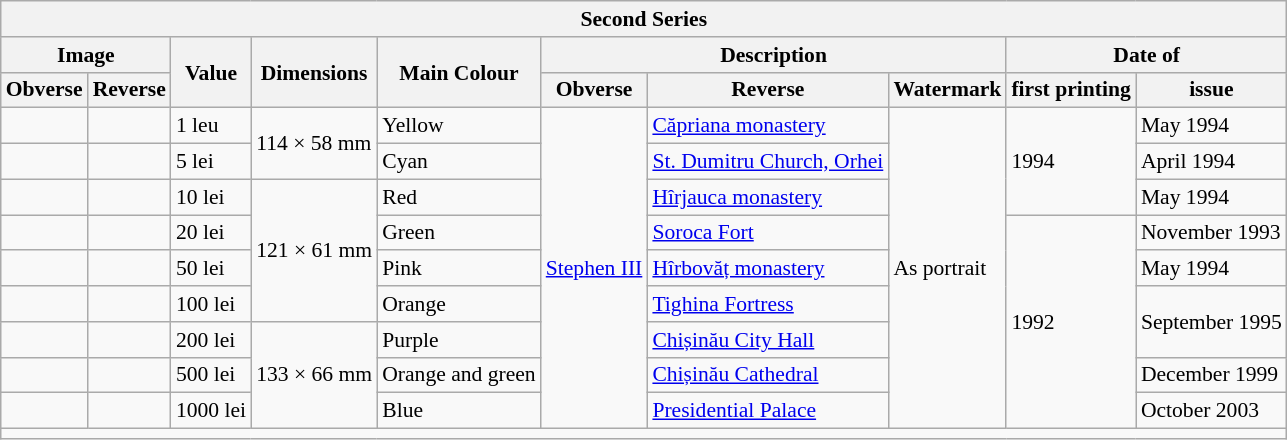<table class="wikitable" style="font-size: 90%">
<tr>
<th colspan="10">Second Series</th>
</tr>
<tr>
<th colspan="2">Image</th>
<th rowspan="2">Value</th>
<th rowspan="2">Dimensions</th>
<th rowspan="2">Main Colour</th>
<th colspan="3">Description</th>
<th colspan="2">Date of</th>
</tr>
<tr>
<th>Obverse</th>
<th>Reverse</th>
<th>Obverse</th>
<th>Reverse</th>
<th>Watermark</th>
<th>first printing</th>
<th>issue</th>
</tr>
<tr>
<td></td>
<td></td>
<td>1 leu</td>
<td rowspan="2">114 × 58 mm</td>
<td>Yellow</td>
<td rowspan="9"><a href='#'>Stephen III</a></td>
<td><a href='#'>Căpriana monastery</a></td>
<td rowspan="9">As portrait</td>
<td rowspan="3">1994</td>
<td>May 1994</td>
</tr>
<tr>
<td></td>
<td></td>
<td>5 lei</td>
<td>Cyan</td>
<td><a href='#'>St. Dumitru Church, Orhei</a></td>
<td>April 1994</td>
</tr>
<tr>
<td></td>
<td></td>
<td>10 lei</td>
<td rowspan="4">121 × 61 mm</td>
<td>Red</td>
<td><a href='#'>Hîrjauca monastery</a></td>
<td>May 1994</td>
</tr>
<tr>
<td></td>
<td></td>
<td>20 lei</td>
<td>Green</td>
<td><a href='#'>Soroca Fort</a></td>
<td rowspan="6">1992</td>
<td>November 1993</td>
</tr>
<tr>
<td></td>
<td></td>
<td>50 lei</td>
<td>Pink</td>
<td><a href='#'>Hîrbovăț monastery</a></td>
<td>May 1994</td>
</tr>
<tr>
<td></td>
<td></td>
<td>100 lei</td>
<td>Orange</td>
<td><a href='#'>Tighina Fortress</a></td>
<td rowspan="2">September 1995</td>
</tr>
<tr>
<td></td>
<td></td>
<td>200 lei</td>
<td rowspan="3">133 × 66 mm</td>
<td>Purple</td>
<td><a href='#'>Chișinău City Hall</a></td>
</tr>
<tr>
<td></td>
<td></td>
<td>500 lei</td>
<td>Orange and green</td>
<td><a href='#'>Chișinău Cathedral</a></td>
<td>December 1999</td>
</tr>
<tr>
<td></td>
<td></td>
<td>1000 lei</td>
<td>Blue</td>
<td><a href='#'>Presidential Palace</a></td>
<td>October 2003</td>
</tr>
<tr>
<td colspan="10"></td>
</tr>
</table>
